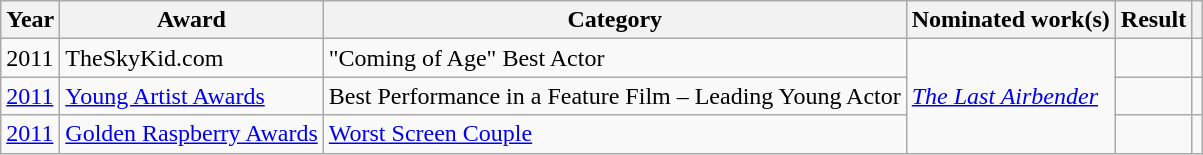<table class="wikitable sortable">
<tr>
<th>Year</th>
<th>Award</th>
<th>Category</th>
<th>Nominated work(s)</th>
<th>Result</th>
<th class="unsortable"></th>
</tr>
<tr>
<td>2011</td>
<td>TheSkyKid.com</td>
<td>"Coming of Age" Best Actor</td>
<td rowspan="3"><em><a href='#'>The Last Airbender</a></em></td>
<td></td>
<td style="text-align:center;"></td>
</tr>
<tr>
<td><a href='#'>2011</a></td>
<td><a href='#'>Young Artist Awards</a></td>
<td>Best Performance in a Feature Film – Leading Young Actor</td>
<td></td>
<td style="text-align:center;"></td>
</tr>
<tr>
<td><a href='#'>2011</a></td>
<td><a href='#'>Golden Raspberry Awards</a></td>
<td><a href='#'>Worst Screen Couple</a></td>
<td></td>
<td style="text-align:center;"></td>
</tr>
</table>
